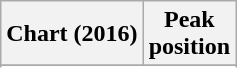<table class="wikitable plainrowheaders sortable" style="text-align:center">
<tr>
<th scope="col">Chart (2016)</th>
<th scope="col">Peak<br>position</th>
</tr>
<tr>
</tr>
<tr>
</tr>
<tr>
</tr>
<tr>
</tr>
<tr>
</tr>
<tr>
</tr>
<tr>
</tr>
<tr>
</tr>
<tr>
</tr>
<tr>
</tr>
<tr>
</tr>
<tr>
</tr>
<tr>
</tr>
<tr>
</tr>
</table>
